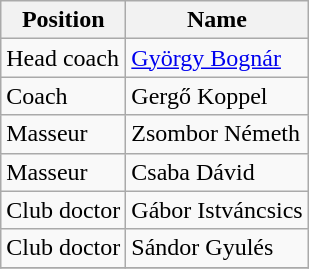<table class="wikitable">
<tr>
<th>Position</th>
<th>Name</th>
</tr>
<tr>
<td>Head coach</td>
<td> <a href='#'>György Bognár</a></td>
</tr>
<tr>
<td>Coach</td>
<td> Gergő Koppel</td>
</tr>
<tr>
<td>Masseur</td>
<td> Zsombor Németh</td>
</tr>
<tr>
<td>Masseur</td>
<td> Csaba Dávid</td>
</tr>
<tr>
<td>Club doctor</td>
<td> Gábor Istváncsics</td>
</tr>
<tr>
<td>Club doctor</td>
<td> Sándor Gyulés</td>
</tr>
<tr>
</tr>
</table>
